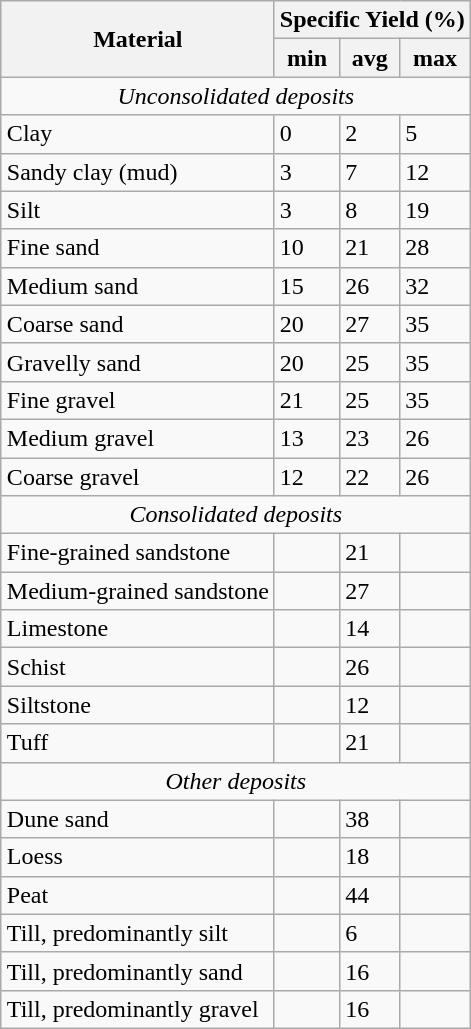<table class="wikitable" align="right">
<tr>
<th rowspan=2>Material</th>
<th colspan=3>Specific Yield (%)</th>
</tr>
<tr>
<th>min</th>
<th>avg</th>
<th>max</th>
</tr>
<tr>
<td colspan=4 align="center"><em>Unconsolidated deposits</em></td>
</tr>
<tr>
<td>Clay</td>
<td>0</td>
<td>2</td>
<td>5</td>
</tr>
<tr>
<td>Sandy clay (mud)</td>
<td>3</td>
<td>7</td>
<td>12</td>
</tr>
<tr>
<td>Silt</td>
<td>3</td>
<td>8</td>
<td>19</td>
</tr>
<tr>
<td>Fine sand</td>
<td>10</td>
<td>21</td>
<td>28</td>
</tr>
<tr>
<td>Medium sand</td>
<td>15</td>
<td>26</td>
<td>32</td>
</tr>
<tr>
<td>Coarse sand</td>
<td>20</td>
<td>27</td>
<td>35</td>
</tr>
<tr>
<td>Gravelly sand</td>
<td>20</td>
<td>25</td>
<td>35</td>
</tr>
<tr>
<td>Fine gravel</td>
<td>21</td>
<td>25</td>
<td>35</td>
</tr>
<tr>
<td>Medium gravel</td>
<td>13</td>
<td>23</td>
<td>26</td>
</tr>
<tr>
<td>Coarse gravel</td>
<td>12</td>
<td>22</td>
<td>26</td>
</tr>
<tr>
<td colspan=4 align="center"><em>Consolidated deposits</em></td>
</tr>
<tr>
<td>Fine-grained sandstone</td>
<td> </td>
<td>21</td>
<td> </td>
</tr>
<tr>
<td>Medium-grained sandstone</td>
<td> </td>
<td>27</td>
<td> </td>
</tr>
<tr>
<td>Limestone</td>
<td> </td>
<td>14</td>
<td> </td>
</tr>
<tr>
<td>Schist</td>
<td> </td>
<td>26</td>
<td> </td>
</tr>
<tr>
<td>Siltstone</td>
<td> </td>
<td>12</td>
<td> </td>
</tr>
<tr>
<td>Tuff</td>
<td> </td>
<td>21</td>
<td> </td>
</tr>
<tr>
<td colspan=4 align="center"><em>Other deposits</em></td>
</tr>
<tr>
<td>Dune sand</td>
<td> </td>
<td>38</td>
<td> </td>
</tr>
<tr>
<td>Loess</td>
<td> </td>
<td>18</td>
<td> </td>
</tr>
<tr>
<td>Peat</td>
<td> </td>
<td>44</td>
<td> </td>
</tr>
<tr>
<td>Till, predominantly silt</td>
<td> </td>
<td>6</td>
<td> </td>
</tr>
<tr>
<td>Till, predominantly sand</td>
<td> </td>
<td>16</td>
<td> </td>
</tr>
<tr>
<td>Till, predominantly gravel</td>
<td> </td>
<td>16</td>
<td> </td>
</tr>
</table>
